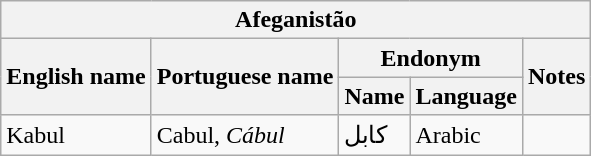<table class="wikitable sortable">
<tr>
<th colspan="5"> Afeganistão</th>
</tr>
<tr>
<th rowspan="2">English name</th>
<th rowspan="2">Portuguese name</th>
<th colspan="2">Endonym</th>
<th rowspan="2">Notes</th>
</tr>
<tr>
<th>Name</th>
<th>Language</th>
</tr>
<tr>
<td>Kabul</td>
<td>Cabul, <em>Cábul</em></td>
<td>کابل</td>
<td>Arabic</td>
<td></td>
</tr>
</table>
